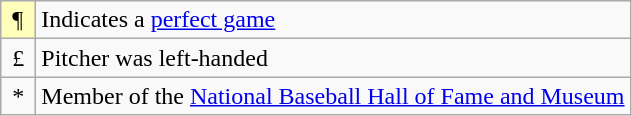<table class="wikitable" border="1">
<tr>
<td bgcolor="#ffffbb"> ¶ </td>
<td>Indicates a <a href='#'>perfect game</a></td>
</tr>
<tr>
<td> £ </td>
<td>Pitcher was left-handed</td>
</tr>
<tr>
<td> * </td>
<td>Member of the <a href='#'>National Baseball Hall of Fame and Museum</a></td>
</tr>
</table>
